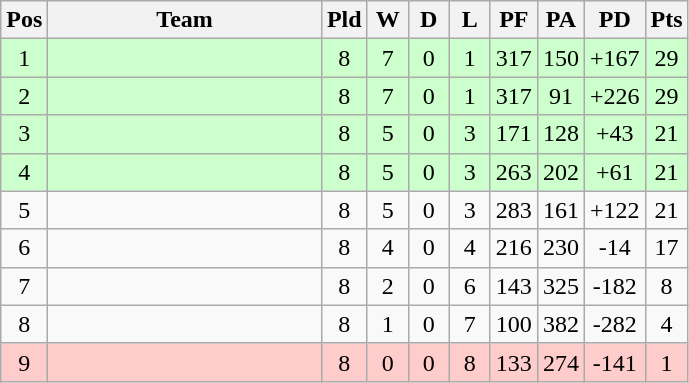<table class="wikitable" style="text-align:center">
<tr>
<th width=20 abbr="Position">Pos</th>
<th width=175>Team</th>
<th width=20 abbr="Played">Pld</th>
<th width=20 abbr="Won">W</th>
<th width=20 abbr="Drawn">D</th>
<th width=20 abbr="Lost">L</th>
<th width=20 abbr="Points for">PF</th>
<th width=20 abbr="Points against">PA</th>
<th width=25 abbr="Points difference">PD</th>
<th width=20 abbr="Points">Pts</th>
</tr>
<tr style="background:#ccffcc">
<td>1</td>
<td style="text-align:left"></td>
<td>8</td>
<td>7</td>
<td>0</td>
<td>1</td>
<td>317</td>
<td>150</td>
<td>+167</td>
<td>29</td>
</tr>
<tr style="background:#ccffcc">
<td>2</td>
<td style="text-align:left"></td>
<td>8</td>
<td>7</td>
<td>0</td>
<td>1</td>
<td>317</td>
<td>91</td>
<td>+226</td>
<td>29</td>
</tr>
<tr style="background:#ccffcc">
<td>3</td>
<td style="text-align:left"></td>
<td>8</td>
<td>5</td>
<td>0</td>
<td>3</td>
<td>171</td>
<td>128</td>
<td>+43</td>
<td>21</td>
</tr>
<tr style="background:#ccffcc">
<td>4</td>
<td style="text-align:left"></td>
<td>8</td>
<td>5</td>
<td>0</td>
<td>3</td>
<td>263</td>
<td>202</td>
<td>+61</td>
<td>21</td>
</tr>
<tr>
<td>5</td>
<td style="text-align:left"></td>
<td>8</td>
<td>5</td>
<td>0</td>
<td>3</td>
<td>283</td>
<td>161</td>
<td>+122</td>
<td>21</td>
</tr>
<tr>
<td>6</td>
<td style="text-align:left"></td>
<td>8</td>
<td>4</td>
<td>0</td>
<td>4</td>
<td>216</td>
<td>230</td>
<td>-14</td>
<td>17</td>
</tr>
<tr>
<td>7</td>
<td style="text-align:left"></td>
<td>8</td>
<td>2</td>
<td>0</td>
<td>6</td>
<td>143</td>
<td>325</td>
<td>-182</td>
<td>8</td>
</tr>
<tr>
<td>8</td>
<td style="text-align:left"></td>
<td>8</td>
<td>1</td>
<td>0</td>
<td>7</td>
<td>100</td>
<td>382</td>
<td>-282</td>
<td>4</td>
</tr>
<tr style="background:#ffcccc">
<td>9</td>
<td style="text-align:left"></td>
<td>8</td>
<td>0</td>
<td>0</td>
<td>8</td>
<td>133</td>
<td>274</td>
<td>-141</td>
<td>1</td>
</tr>
</table>
